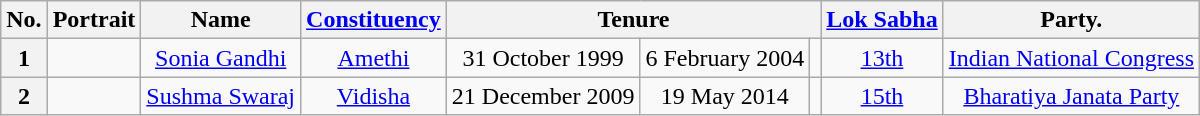<table class="wikitable mw-collapsible" style="text-align:center">
<tr>
<th>No.</th>
<th>Portrait</th>
<th>Name</th>
<th><a href='#'>Constituency</a></th>
<th colspan="3">Tenure</th>
<th><a href='#'>Lok Sabha</a></th>
<th>Party.</th>
</tr>
<tr>
<th>1</th>
<td></td>
<td><a href='#'>Sonia Gandhi</a></td>
<td><a href='#'>Amethi</a></td>
<td>31 October 1999</td>
<td>6 February 2004</td>
<td></td>
<td><a href='#'>13th</a></td>
<td><a href='#'>Indian National Congress</a></td>
</tr>
<tr>
<th>2</th>
<td></td>
<td><a href='#'>Sushma Swaraj</a></td>
<td><a href='#'>Vidisha</a></td>
<td>21 December 2009</td>
<td>19 May 2014</td>
<td></td>
<td><a href='#'>15th</a></td>
<td><a href='#'>Bharatiya Janata Party</a></td>
</tr>
</table>
